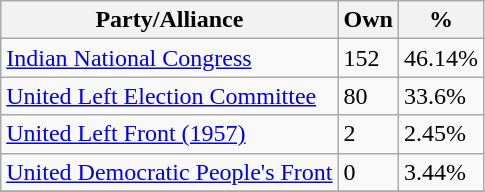<table class="wikitable sortable">
<tr>
<th>Party/Alliance</th>
<th>Own</th>
<th>%</th>
</tr>
<tr>
<td><a href='#'>Indian National Congress</a></td>
<td>152</td>
<td>46.14%</td>
</tr>
<tr>
<td><a href='#'>United Left Election Committee</a></td>
<td>80</td>
<td>33.6%</td>
</tr>
<tr>
<td><a href='#'>United Left Front (1957)</a></td>
<td>2</td>
<td>2.45%</td>
</tr>
<tr>
<td><a href='#'>United Democratic People's Front</a></td>
<td>0</td>
<td>3.44%</td>
</tr>
<tr>
</tr>
</table>
